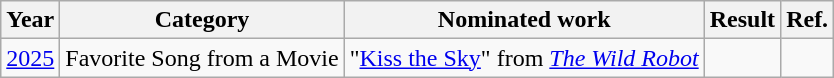<table class="wikitable">
<tr>
<th>Year</th>
<th>Category</th>
<th>Nominated work</th>
<th>Result</th>
<th>Ref.</th>
</tr>
<tr>
<td><a href='#'>2025</a></td>
<td>Favorite Song from a Movie</td>
<td>"<a href='#'>Kiss the Sky</a>" from <em><a href='#'>The Wild Robot</a></em></td>
<td></td>
<td></td>
</tr>
</table>
